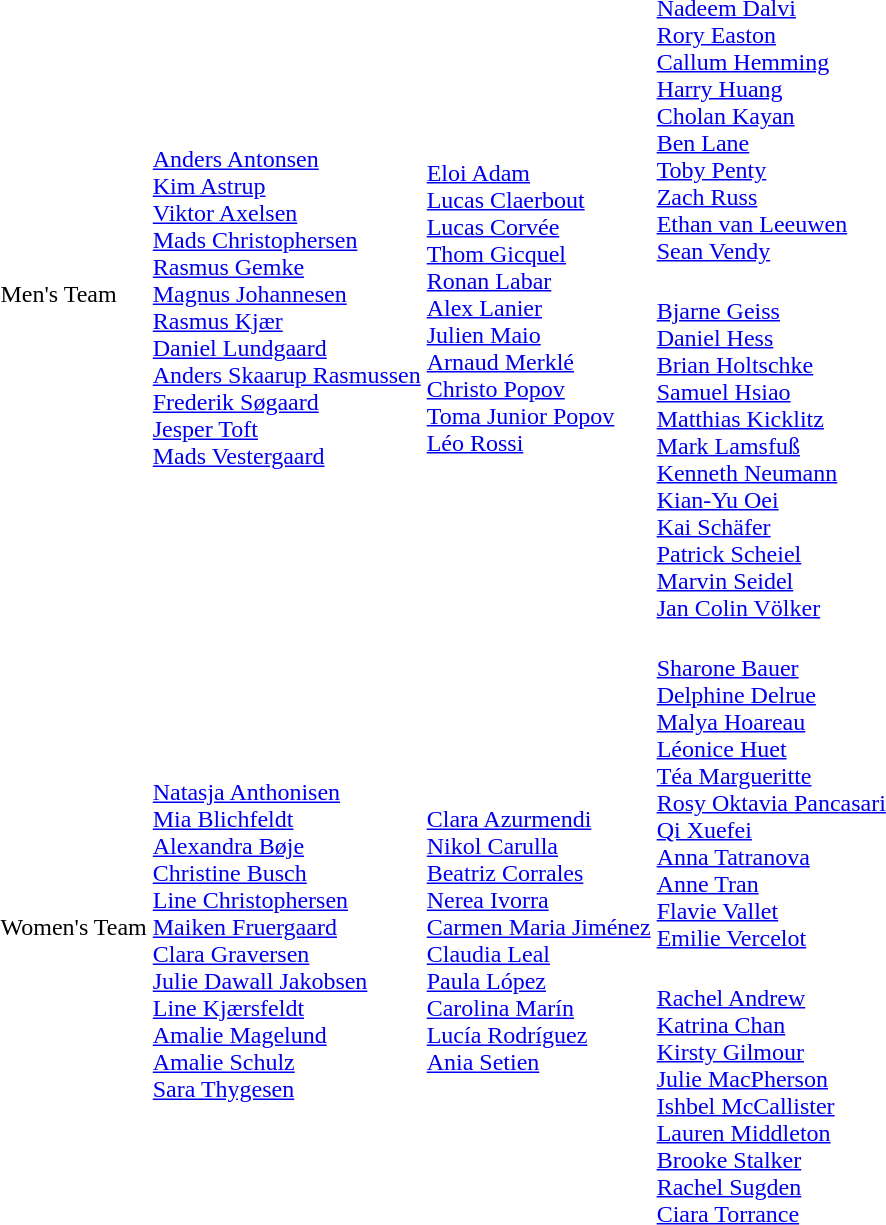<table>
<tr>
<td rowspan="2" align="left">Men's Team</td>
<td rowspan="2" align="left"><br><a href='#'>Anders Antonsen</a><br><a href='#'>Kim Astrup</a><br><a href='#'>Viktor Axelsen</a><br><a href='#'>Mads Christophersen</a><br><a href='#'>Rasmus Gemke</a><br><a href='#'>Magnus Johannesen</a><br><a href='#'>Rasmus Kjær</a><br><a href='#'>Daniel Lundgaard</a><br><a href='#'>Anders Skaarup Rasmussen</a><br><a href='#'>Frederik Søgaard</a><br><a href='#'>Jesper Toft</a><br><a href='#'>Mads Vestergaard</a></td>
<td rowspan="2" align="left"><br><a href='#'>Eloi Adam</a><br><a href='#'>Lucas Claerbout</a><br><a href='#'>Lucas Corvée</a><br><a href='#'>Thom Gicquel</a><br><a href='#'>Ronan Labar</a><br><a href='#'>Alex Lanier</a><br><a href='#'>Julien Maio</a><br><a href='#'>Arnaud Merklé</a><br><a href='#'>Christo Popov</a><br><a href='#'>Toma Junior Popov</a><br><a href='#'>Léo Rossi</a></td>
<td align="left"><br><a href='#'>Nadeem Dalvi</a><br><a href='#'>Rory Easton</a><br><a href='#'>Callum Hemming</a><br><a href='#'>Harry Huang</a><br><a href='#'>Cholan Kayan</a><br><a href='#'>Ben Lane</a><br><a href='#'>Toby Penty</a><br><a href='#'>Zach Russ</a><br><a href='#'>Ethan van Leeuwen</a><br><a href='#'>Sean Vendy</a></td>
</tr>
<tr>
<td align="left"><br><a href='#'>Bjarne Geiss</a><br><a href='#'>Daniel Hess</a><br><a href='#'>Brian Holtschke</a><br><a href='#'>Samuel Hsiao</a><br><a href='#'>Matthias Kicklitz</a><br><a href='#'>Mark Lamsfuß</a><br><a href='#'>Kenneth Neumann</a><br><a href='#'>Kian-Yu Oei</a><br><a href='#'>Kai Schäfer</a><br><a href='#'>Patrick Scheiel</a><br><a href='#'>Marvin Seidel</a><br><a href='#'>Jan Colin Völker</a></td>
</tr>
<tr>
<td rowspan="2" align="left">Women's Team</td>
<td rowspan="2" align="left"><br><a href='#'>Natasja Anthonisen</a><br><a href='#'>Mia Blichfeldt</a><br><a href='#'>Alexandra Bøje</a><br><a href='#'>Christine Busch</a><br><a href='#'>Line Christophersen</a><br><a href='#'>Maiken Fruergaard</a><br><a href='#'>Clara Graversen</a><br><a href='#'>Julie Dawall Jakobsen</a><br><a href='#'>Line Kjærsfeldt</a><br><a href='#'>Amalie Magelund</a><br><a href='#'>Amalie Schulz</a><br><a href='#'>Sara Thygesen</a></td>
<td rowspan="2" align="left"><br><a href='#'>Clara Azurmendi</a><br><a href='#'>Nikol Carulla</a><br><a href='#'>Beatriz Corrales</a><br><a href='#'>Nerea Ivorra</a><br><a href='#'>Carmen Maria Jiménez</a><br><a href='#'>Claudia Leal</a><br><a href='#'>Paula López</a><br><a href='#'>Carolina Marín</a><br><a href='#'>Lucía Rodríguez</a><br><a href='#'>Ania Setien</a></td>
<td align="left"><br><a href='#'>Sharone Bauer</a><br><a href='#'>Delphine Delrue</a><br><a href='#'>Malya Hoareau</a><br><a href='#'>Léonice Huet</a><br><a href='#'>Téa Margueritte</a><br><a href='#'>Rosy Oktavia Pancasari</a><br><a href='#'>Qi Xuefei</a><br><a href='#'>Anna Tatranova</a><br><a href='#'>Anne Tran</a><br><a href='#'>Flavie Vallet</a><br><a href='#'>Emilie Vercelot</a></td>
</tr>
<tr>
<td align="left"><br><a href='#'>Rachel Andrew</a><br><a href='#'>Katrina Chan</a><br><a href='#'>Kirsty Gilmour</a><br><a href='#'>Julie MacPherson</a><br><a href='#'>Ishbel McCallister</a><br><a href='#'>Lauren Middleton</a><br><a href='#'>Brooke Stalker</a><br><a href='#'>Rachel Sugden</a><br><a href='#'>Ciara Torrance</a></td>
</tr>
</table>
